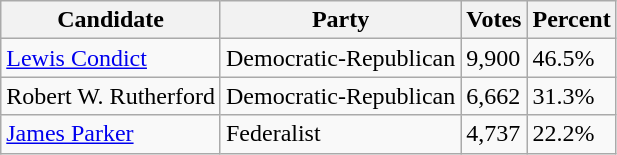<table class=wikitable>
<tr>
<th>Candidate</th>
<th>Party</th>
<th>Votes</th>
<th>Percent</th>
</tr>
<tr>
<td><a href='#'>Lewis Condict</a></td>
<td>Democratic-Republican</td>
<td>9,900</td>
<td>46.5%</td>
</tr>
<tr>
<td>Robert W. Rutherford</td>
<td>Democratic-Republican</td>
<td>6,662</td>
<td>31.3%</td>
</tr>
<tr>
<td><a href='#'>James Parker</a></td>
<td>Federalist</td>
<td>4,737</td>
<td>22.2%</td>
</tr>
</table>
